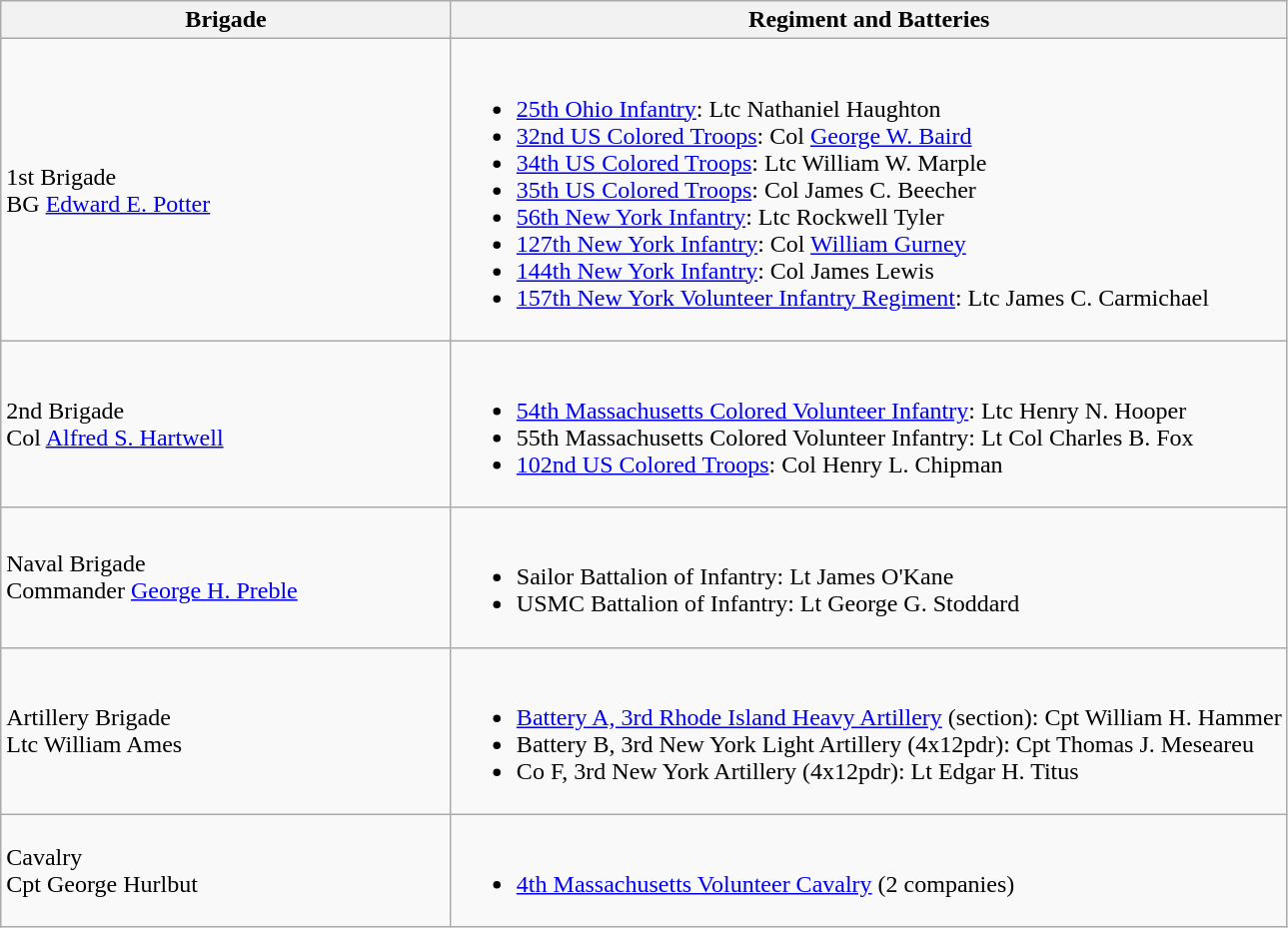<table class="wikitable">
<tr>
<th width=35%>Brigade</th>
<th>Regiment and Batteries</th>
</tr>
<tr>
<td>1st Brigade<br>BG <a href='#'>Edward E. Potter</a></td>
<td><br><ul><li><a href='#'>25th Ohio Infantry</a>: Ltc Nathaniel Haughton</li><li><a href='#'>32nd US Colored Troops</a>: Col <a href='#'>George W. Baird</a></li><li><a href='#'>34th US Colored Troops</a>: Ltc William W. Marple</li><li><a href='#'>35th US Colored Troops</a>: Col James C. Beecher</li><li><a href='#'>56th New York Infantry</a>: Ltc Rockwell Tyler</li><li><a href='#'>127th New York Infantry</a>: Col <a href='#'>William Gurney</a></li><li><a href='#'>144th New York Infantry</a>: Col James Lewis</li><li><a href='#'>157th New York Volunteer Infantry Regiment</a>: Ltc James C. Carmichael</li></ul></td>
</tr>
<tr>
<td>2nd Brigade<br>Col <a href='#'>Alfred S. Hartwell</a></td>
<td><br><ul><li><a href='#'>54th Massachusetts Colored Volunteer Infantry</a>: Ltc Henry N. Hooper</li><li>55th Massachusetts Colored Volunteer Infantry: Lt Col Charles B. Fox</li><li><a href='#'>102nd US Colored Troops</a>: Col Henry L. Chipman</li></ul></td>
</tr>
<tr>
<td>Naval Brigade<br>Commander <a href='#'>George H. Preble</a></td>
<td><br><ul><li>Sailor Battalion of Infantry: Lt James O'Kane</li><li>USMC Battalion of Infantry: Lt George G. Stoddard</li></ul></td>
</tr>
<tr>
<td>Artillery Brigade<br>Ltc William Ames</td>
<td><br><ul><li><a href='#'>Battery A, 3rd Rhode Island Heavy Artillery</a> (section): Cpt William H. Hammer</li><li>Battery B, 3rd New York Light Artillery (4x12pdr): Cpt Thomas J. Meseareu</li><li>Co F, 3rd New York Artillery (4x12pdr): Lt Edgar H. Titus</li></ul></td>
</tr>
<tr>
<td>Cavalry<br>Cpt George Hurlbut</td>
<td><br><ul><li><a href='#'>4th Massachusetts Volunteer Cavalry</a> (2 companies)</li></ul></td>
</tr>
</table>
